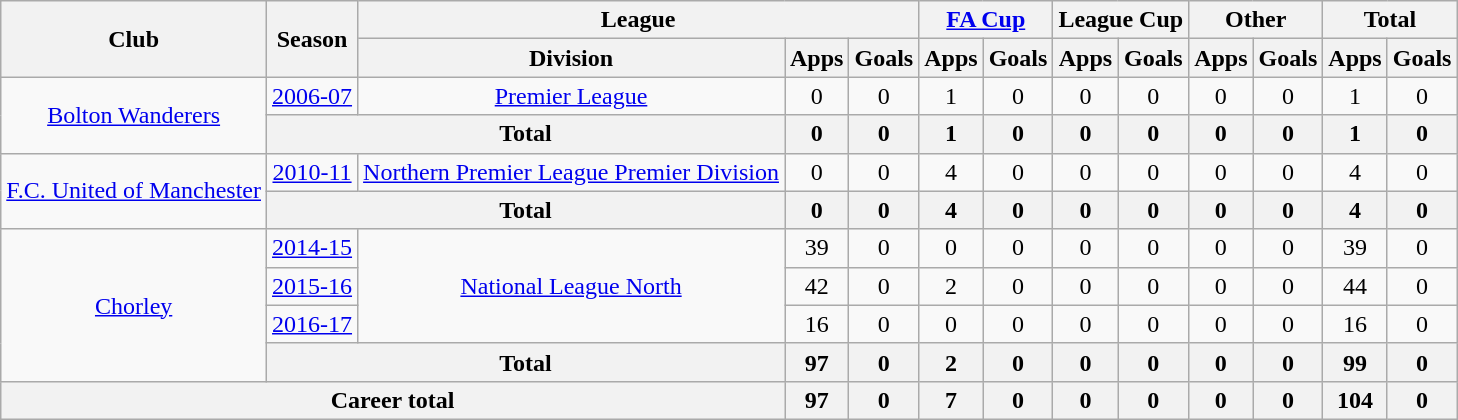<table class=wikitable style=text-align:center>
<tr>
<th rowspan=2>Club</th>
<th rowspan=2>Season</th>
<th colspan=3>League</th>
<th colspan=2><a href='#'>FA Cup</a></th>
<th colspan=2>League Cup</th>
<th colspan=2>Other</th>
<th colspan=2>Total</th>
</tr>
<tr>
<th>Division</th>
<th>Apps</th>
<th>Goals</th>
<th>Apps</th>
<th>Goals</th>
<th>Apps</th>
<th>Goals</th>
<th>Apps</th>
<th>Goals</th>
<th>Apps</th>
<th>Goals</th>
</tr>
<tr>
<td rowspan="2"><a href='#'>Bolton Wanderers</a></td>
<td><a href='#'>2006-07</a></td>
<td><a href='#'>Premier League</a></td>
<td>0</td>
<td>0</td>
<td>1</td>
<td>0</td>
<td>0</td>
<td>0</td>
<td>0</td>
<td>0</td>
<td>1</td>
<td>0</td>
</tr>
<tr>
<th colspan=2>Total</th>
<th>0</th>
<th>0</th>
<th>1</th>
<th>0</th>
<th>0</th>
<th>0</th>
<th>0</th>
<th>0</th>
<th>1</th>
<th>0</th>
</tr>
<tr>
<td rowspan="2"><a href='#'>F.C. United of Manchester</a></td>
<td><a href='#'>2010-11</a></td>
<td><a href='#'>Northern Premier League Premier Division</a></td>
<td>0</td>
<td>0</td>
<td>4</td>
<td>0</td>
<td>0</td>
<td>0</td>
<td>0</td>
<td>0</td>
<td>4</td>
<td>0</td>
</tr>
<tr>
<th colspan=2>Total</th>
<th>0</th>
<th>0</th>
<th>4</th>
<th>0</th>
<th>0</th>
<th>0</th>
<th>0</th>
<th>0</th>
<th>4</th>
<th>0</th>
</tr>
<tr>
<td rowspan="4"><a href='#'>Chorley</a></td>
<td><a href='#'>2014-15</a></td>
<td rowspan="3"><a href='#'>National League North</a></td>
<td>39</td>
<td>0</td>
<td>0</td>
<td>0</td>
<td>0</td>
<td>0</td>
<td>0</td>
<td>0</td>
<td>39</td>
<td>0</td>
</tr>
<tr>
<td><a href='#'>2015-16</a></td>
<td>42</td>
<td>0</td>
<td>2</td>
<td>0</td>
<td>0</td>
<td>0</td>
<td>0</td>
<td>0</td>
<td>44</td>
<td>0</td>
</tr>
<tr>
<td><a href='#'>2016-17</a></td>
<td>16</td>
<td>0</td>
<td>0</td>
<td>0</td>
<td>0</td>
<td>0</td>
<td>0</td>
<td>0</td>
<td>16</td>
<td>0</td>
</tr>
<tr>
<th colspan=2>Total</th>
<th>97</th>
<th>0</th>
<th>2</th>
<th>0</th>
<th>0</th>
<th>0</th>
<th>0</th>
<th>0</th>
<th>99</th>
<th>0</th>
</tr>
<tr>
<th colspan=3>Career total</th>
<th>97</th>
<th>0</th>
<th>7</th>
<th>0</th>
<th>0</th>
<th>0</th>
<th>0</th>
<th>0</th>
<th>104</th>
<th>0</th>
</tr>
</table>
